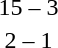<table style="text-align:center">
<tr>
<th width=200></th>
<th width=100></th>
<th width=200></th>
</tr>
<tr>
<td align=right><strong></strong></td>
<td>15 – 3</td>
<td align=left></td>
</tr>
<tr>
<td align=right><strong></strong></td>
<td>2 – 1</td>
<td align=left></td>
</tr>
</table>
